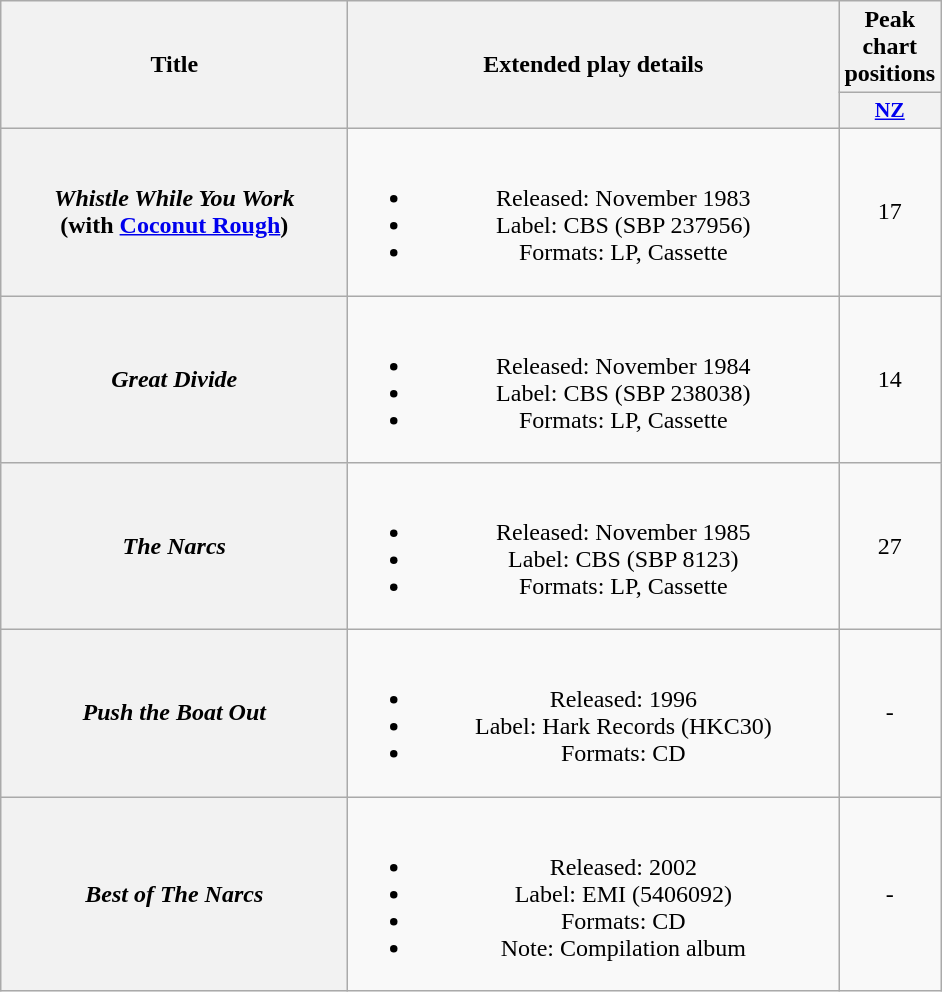<table class="wikitable plainrowheaders" style="text-align:center;">
<tr>
<th scope="col" rowspan="2" style="width:14em;">Title</th>
<th scope="col" rowspan="2" style="width:20em;">Extended play details</th>
<th scope="col" colspan="1">Peak chart positions</th>
</tr>
<tr>
<th scope="col" style="width:3em;font-size:90%;"><a href='#'>NZ</a><br></th>
</tr>
<tr>
<th scope="row"><em>Whistle While You Work</em> <br> (with <a href='#'>Coconut Rough</a>)</th>
<td><br><ul><li>Released: November 1983</li><li>Label: CBS (SBP 237956)</li><li>Formats: LP, Cassette</li></ul></td>
<td>17</td>
</tr>
<tr>
<th scope="row"><em>Great Divide</em></th>
<td><br><ul><li>Released: November 1984</li><li>Label: CBS (SBP 238038)</li><li>Formats: LP, Cassette</li></ul></td>
<td>14</td>
</tr>
<tr>
<th scope="row"><em>The Narcs</em></th>
<td><br><ul><li>Released: November 1985</li><li>Label: CBS (SBP 8123)</li><li>Formats: LP, Cassette</li></ul></td>
<td>27</td>
</tr>
<tr>
<th scope="row"><em>Push the Boat Out</em></th>
<td><br><ul><li>Released: 1996</li><li>Label: Hark Records (HKC30)</li><li>Formats: CD</li></ul></td>
<td>-</td>
</tr>
<tr>
<th scope="row"><em>Best of The Narcs</em></th>
<td><br><ul><li>Released: 2002</li><li>Label: EMI (5406092)</li><li>Formats: CD</li><li>Note: Compilation album</li></ul></td>
<td>-</td>
</tr>
</table>
